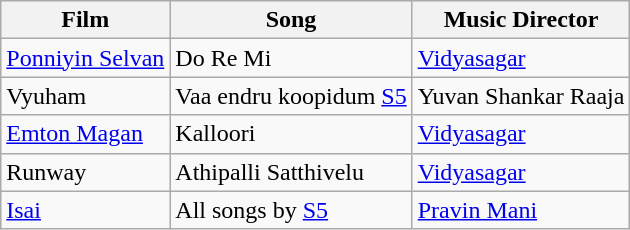<table class="wikitable sortable">
<tr>
<th>Film</th>
<th>Song</th>
<th>Music Director</th>
</tr>
<tr>
<td><a href='#'>Ponniyin Selvan</a></td>
<td>Do Re Mi</td>
<td><a href='#'>Vidyasagar</a></td>
</tr>
<tr>
<td>Vyuham</td>
<td>Vaa endru koopidum <a href='#'>S5</a></td>
<td>Yuvan Shankar Raaja</td>
</tr>
<tr>
<td><a href='#'>Emton Magan</a></td>
<td>Kalloori</td>
<td><a href='#'>Vidyasagar</a></td>
</tr>
<tr>
<td>Runway</td>
<td>Athipalli Satthivelu</td>
<td><a href='#'>Vidyasagar</a></td>
</tr>
<tr>
<td><a href='#'>Isai</a></td>
<td>All songs by <a href='#'>S5</a></td>
<td><a href='#'>Pravin Mani</a></td>
</tr>
</table>
